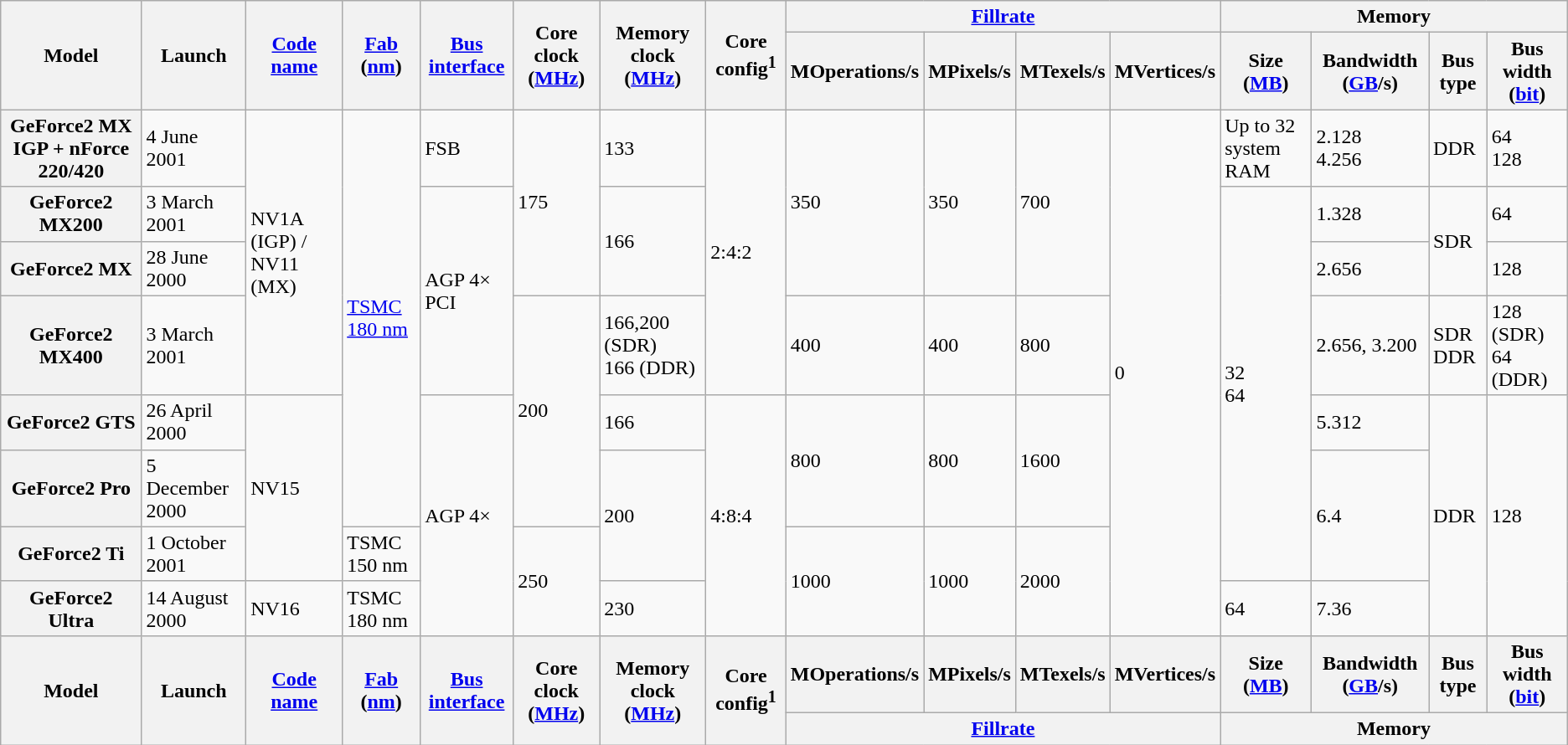<table class="wikitable">
<tr>
<th rowspan="2">Model</th>
<th rowspan="2">Launch</th>
<th rowspan="2"><a href='#'>Code name</a></th>
<th rowspan="2"><a href='#'>Fab</a> (<a href='#'>nm</a>)</th>
<th rowspan="2"><a href='#'>Bus</a> <a href='#'>interface</a></th>
<th rowspan="2">Core clock (<a href='#'>MHz</a>)</th>
<th rowspan="2">Memory clock (<a href='#'>MHz</a>)</th>
<th rowspan="2">Core config<sup>1</sup></th>
<th colspan="4"><a href='#'>Fillrate</a></th>
<th colspan="4">Memory</th>
</tr>
<tr>
<th>MOperations/s</th>
<th>MPixels/s</th>
<th>MTexels/s</th>
<th>MVertices/s</th>
<th>Size (<a href='#'>MB</a>)</th>
<th>Bandwidth (<a href='#'>GB</a>/s)</th>
<th>Bus type</th>
<th>Bus width (<a href='#'>bit</a>)</th>
</tr>
<tr>
<th>GeForce2 MX IGP + nForce 220/420</th>
<td>4 June 2001</td>
<td rowspan="4">NV1A (IGP) / NV11 (MX)</td>
<td rowspan="6"><a href='#'>TSMC</a> <a href='#'>180 nm</a></td>
<td>FSB</td>
<td rowspan="3">175</td>
<td>133</td>
<td rowspan="4">2:4:2</td>
<td rowspan="3">350</td>
<td rowspan="3">350</td>
<td rowspan="3">700</td>
<td rowspan="8">0</td>
<td>Up to 32 system RAM</td>
<td>2.128<br>4.256</td>
<td>DDR</td>
<td>64<br>128</td>
</tr>
<tr>
<th>GeForce2 MX200</th>
<td>3 March 2001</td>
<td rowspan="3">AGP 4×<br>PCI</td>
<td rowspan="2">166</td>
<td rowspan="6">32<br>64</td>
<td>1.328</td>
<td rowspan="2">SDR</td>
<td>64</td>
</tr>
<tr>
<th>GeForce2 MX</th>
<td>28 June 2000</td>
<td>2.656</td>
<td>128</td>
</tr>
<tr>
<th>GeForce2 MX400</th>
<td>3 March 2001</td>
<td rowspan="3">200</td>
<td>166,200 (SDR)<br>166 (DDR)</td>
<td>400</td>
<td>400</td>
<td>800</td>
<td>2.656, 3.200</td>
<td>SDR<br>DDR</td>
<td>128 (SDR)<br>64 (DDR)</td>
</tr>
<tr>
<th>GeForce2 GTS</th>
<td>26 April 2000</td>
<td rowspan="3">NV15</td>
<td rowspan="4">AGP 4×</td>
<td>166</td>
<td rowspan="4">4:8:4</td>
<td rowspan="2">800</td>
<td rowspan="2">800</td>
<td rowspan="2">1600</td>
<td>5.312</td>
<td rowspan="4">DDR</td>
<td rowspan="4">128</td>
</tr>
<tr>
<th>GeForce2 Pro</th>
<td>5 December 2000</td>
<td rowspan="2">200</td>
<td rowspan="2">6.4</td>
</tr>
<tr>
<th>GeForce2 Ti</th>
<td>1 October 2001</td>
<td>TSMC 150 nm</td>
<td rowspan="2">250</td>
<td rowspan="2">1000</td>
<td rowspan="2">1000</td>
<td rowspan="2">2000</td>
</tr>
<tr>
<th>GeForce2 Ultra</th>
<td>14 August 2000</td>
<td>NV16</td>
<td>TSMC 180 nm</td>
<td>230</td>
<td>64</td>
<td>7.36</td>
</tr>
<tr>
<th rowspan="2">Model</th>
<th rowspan="2">Launch</th>
<th rowspan="2"><a href='#'>Code name</a></th>
<th rowspan="2"><a href='#'>Fab</a> (<a href='#'>nm</a>)</th>
<th rowspan="2"><a href='#'>Bus</a> <a href='#'>interface</a></th>
<th rowspan="2">Core clock (<a href='#'>MHz</a>)</th>
<th rowspan="2">Memory clock (<a href='#'>MHz</a>)</th>
<th rowspan="2">Core config<sup>1</sup></th>
<th>MOperations/s</th>
<th>MPixels/s</th>
<th>MTexels/s</th>
<th>MVertices/s</th>
<th>Size (<a href='#'>MB</a>)</th>
<th>Bandwidth (<a href='#'>GB</a>/s)</th>
<th>Bus type</th>
<th>Bus width (<a href='#'>bit</a>)</th>
</tr>
<tr>
<th colspan="4"><a href='#'>Fillrate</a></th>
<th colspan="4">Memory</th>
</tr>
</table>
